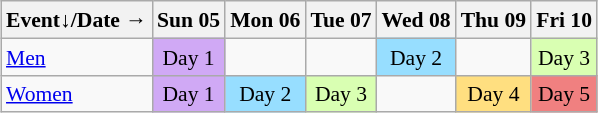<table class="wikitable" style="margin:0.5em auto; font-size:90%; line-height:1.25em;">
<tr style="text-align:center;">
<th>Event↓/Date →</th>
<th>Sun 05</th>
<th>Mon 06</th>
<th>Tue 07</th>
<th>Wed 08</th>
<th>Thu 09</th>
<th>Fri 10</th>
</tr>
<tr style="text-align:center;">
<td style="text-align:left;"><a href='#'>Men</a></td>
<td style="background-color:#d0a9f5;">Day 1</td>
<td></td>
<td></td>
<td style="background-color:#97dEff;">Day 2</td>
<td></td>
<td style="background-color:#d9ffb2;">Day 3</td>
</tr>
<tr style="text-align:center;">
<td style="text-align:left;"><a href='#'>Women</a></td>
<td style="background-color:#d0a9f5;">Day 1</td>
<td style="background-color:#97deff;">Day 2</td>
<td style="background-color:#d9ffb2;">Day 3</td>
<td></td>
<td style="background-color:#ffdf80;">Day 4</td>
<td style="background-color:#f08080;">Day 5</td>
</tr>
</table>
